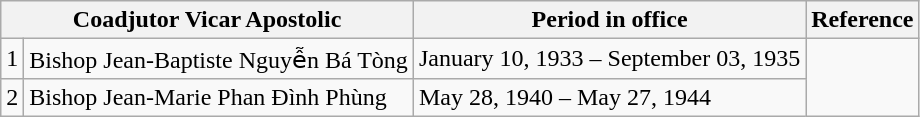<table class="wikitable">
<tr>
<th colspan="2">Coadjutor Vicar Apostolic</th>
<th>Period in office</th>
<th>Reference</th>
</tr>
<tr>
<td>1</td>
<td>Bishop Jean-Baptiste Nguyễn Bá Tòng</td>
<td>January 10, 1933 – September 03, 1935</td>
<td rowspan=2></td>
</tr>
<tr>
<td>2</td>
<td>Bishop Jean-Marie Phan Ðình Phùng</td>
<td>May 28, 1940 – May 27, 1944</td>
</tr>
</table>
